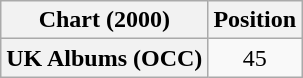<table class="wikitable plainrowheaders" style="text-align:center">
<tr>
<th scope="col">Chart (2000)</th>
<th scope="col">Position</th>
</tr>
<tr>
<th scope="row">UK Albums (OCC)</th>
<td>45</td>
</tr>
</table>
